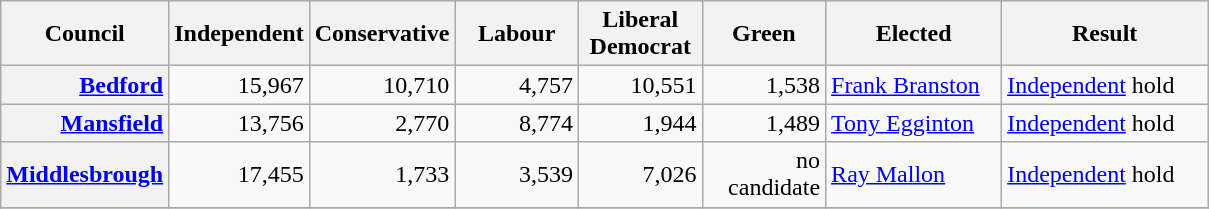<table class="wikitable">
<tr>
<th width="75">Council</th>
<th width="75">Independent</th>
<th width="75">Conservative</th>
<th width="75">Labour</th>
<th width="75">Liberal Democrat</th>
<th width="75">Green</th>
<th width="110">Elected</th>
<th width="130">Result</th>
</tr>
<tr>
<th style="text-align: right;"><a href='#'>Bedford</a></th>
<td align="right">15,967</td>
<td align="right">10,710</td>
<td align="right">4,757</td>
<td align="right">10,551</td>
<td align="right">1,538</td>
<td><a href='#'>Frank Branston</a></td>
<td><a href='#'>Independent</a> hold</td>
</tr>
<tr>
<th style="text-align: right;"><a href='#'>Mansfield</a></th>
<td align="right">13,756</td>
<td align="right">2,770</td>
<td align="right">8,774</td>
<td align="right">1,944</td>
<td align="right">1,489</td>
<td><a href='#'>Tony Egginton</a></td>
<td><a href='#'>Independent</a> hold</td>
</tr>
<tr>
<th style="text-align: right;"><a href='#'>Middlesbrough</a></th>
<td align="right">17,455</td>
<td align="right">1,733</td>
<td align="right">3,539</td>
<td align="right">7,026</td>
<td align="right">no candidate</td>
<td><a href='#'>Ray Mallon</a></td>
<td><a href='#'>Independent</a> hold</td>
</tr>
<tr>
</tr>
</table>
